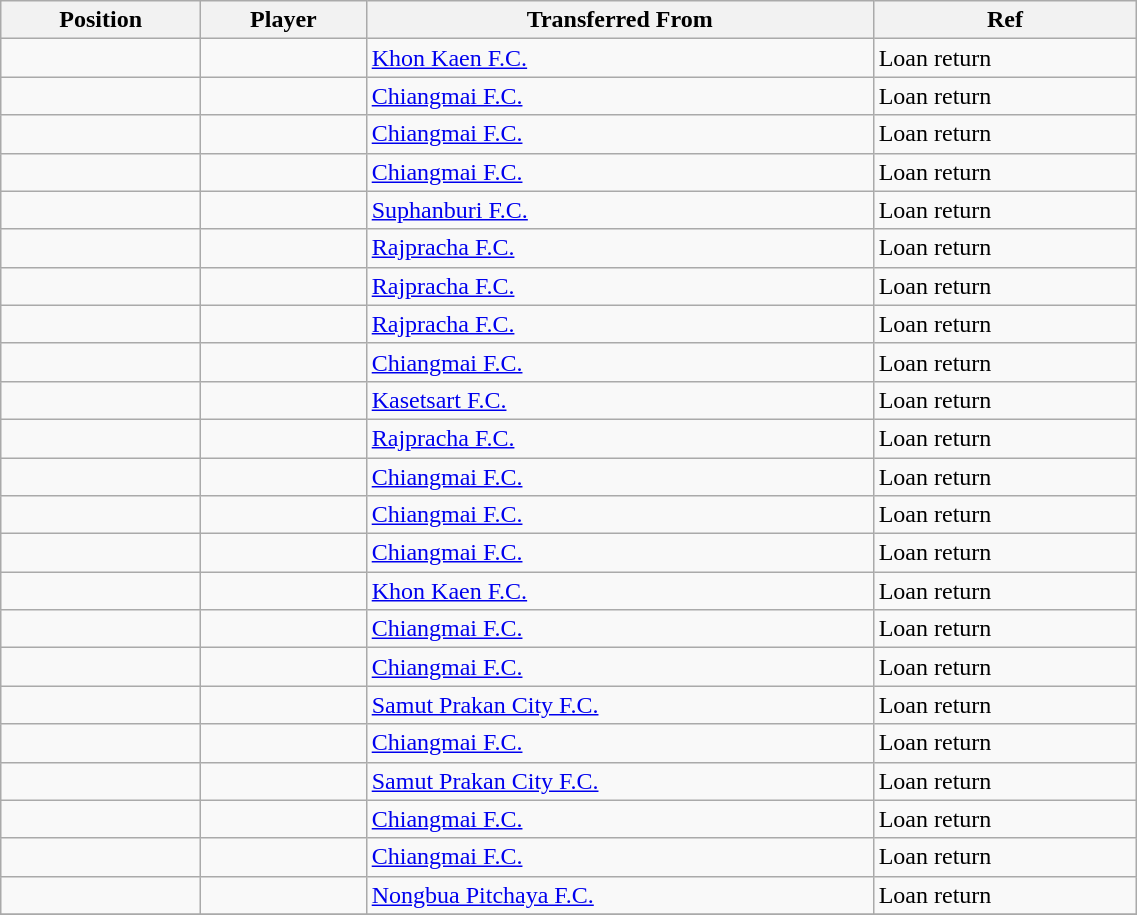<table class="wikitable sortable" style="width:60%; text-align:center; font-size:100%; text-align:left;">
<tr>
<th>Position</th>
<th>Player</th>
<th>Transferred From</th>
<th>Ref</th>
</tr>
<tr>
<td></td>
<td></td>
<td> <a href='#'>Khon Kaen F.C.</a></td>
<td>Loan return</td>
</tr>
<tr>
<td></td>
<td></td>
<td> <a href='#'>Chiangmai F.C.</a></td>
<td>Loan return </td>
</tr>
<tr>
<td></td>
<td></td>
<td> <a href='#'>Chiangmai F.C.</a></td>
<td>Loan return </td>
</tr>
<tr>
<td></td>
<td></td>
<td> <a href='#'>Chiangmai F.C.</a></td>
<td>Loan return </td>
</tr>
<tr>
<td></td>
<td></td>
<td> <a href='#'>Suphanburi F.C.</a></td>
<td>Loan return</td>
</tr>
<tr>
<td></td>
<td></td>
<td> <a href='#'>Rajpracha F.C.</a></td>
<td>Loan return </td>
</tr>
<tr>
<td></td>
<td></td>
<td> <a href='#'>Rajpracha F.C.</a></td>
<td>Loan return </td>
</tr>
<tr>
<td></td>
<td></td>
<td> <a href='#'>Rajpracha F.C.</a></td>
<td>Loan return </td>
</tr>
<tr>
<td></td>
<td></td>
<td> <a href='#'>Chiangmai F.C.</a></td>
<td>Loan return </td>
</tr>
<tr>
<td></td>
<td></td>
<td> <a href='#'>Kasetsart F.C.</a></td>
<td>Loan return </td>
</tr>
<tr>
<td></td>
<td></td>
<td> <a href='#'>Rajpracha F.C.</a></td>
<td>Loan return</td>
</tr>
<tr>
<td></td>
<td></td>
<td> <a href='#'>Chiangmai F.C.</a></td>
<td>Loan return </td>
</tr>
<tr>
<td></td>
<td></td>
<td> <a href='#'>Chiangmai F.C.</a></td>
<td>Loan return </td>
</tr>
<tr>
<td></td>
<td></td>
<td> <a href='#'>Chiangmai F.C.</a></td>
<td>Loan return </td>
</tr>
<tr>
<td></td>
<td></td>
<td> <a href='#'>Khon Kaen F.C.</a></td>
<td>Loan return</td>
</tr>
<tr>
<td></td>
<td></td>
<td> <a href='#'>Chiangmai F.C.</a></td>
<td>Loan return </td>
</tr>
<tr>
<td></td>
<td></td>
<td> <a href='#'>Chiangmai F.C.</a></td>
<td>Loan return </td>
</tr>
<tr>
<td></td>
<td></td>
<td> <a href='#'>Samut Prakan City F.C.</a></td>
<td>Loan return</td>
</tr>
<tr>
<td></td>
<td></td>
<td> <a href='#'>Chiangmai F.C.</a></td>
<td>Loan return </td>
</tr>
<tr>
<td></td>
<td></td>
<td> <a href='#'>Samut Prakan City F.C.</a></td>
<td>Loan return </td>
</tr>
<tr>
<td></td>
<td></td>
<td> <a href='#'>Chiangmai F.C.</a></td>
<td>Loan return </td>
</tr>
<tr>
<td></td>
<td></td>
<td> <a href='#'>Chiangmai F.C.</a></td>
<td>Loan return </td>
</tr>
<tr>
<td></td>
<td></td>
<td> <a href='#'>Nongbua Pitchaya F.C.</a></td>
<td>Loan return</td>
</tr>
<tr>
</tr>
</table>
